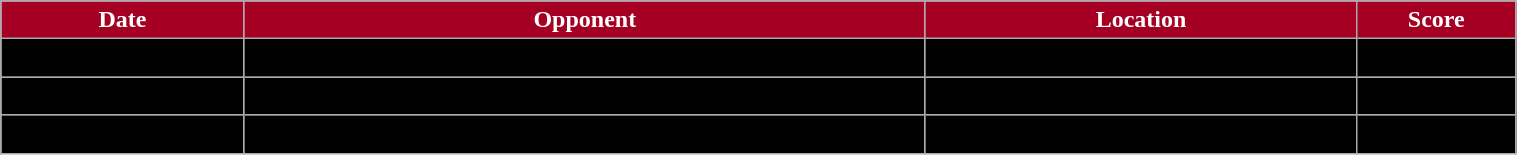<table class="wikitable" width="80%">
<tr align="center"  style=" background:#A50024;color:#FFFFFF;">
<td><strong>Date</strong></td>
<td><strong>Opponent</strong></td>
<td><strong>Location</strong></td>
<td><strong>Score</strong></td>
</tr>
<tr align="center" bgcolor=" ">
<td>March 10</td>
<td>Alberta Pandas</td>
<td>Waterloo, ON</td>
<td>4-2</td>
</tr>
<tr align="center" bgcolor=" ">
<td>March 12</td>
<td>Queen's Golden Gaels</td>
<td>Waterloo, ON</td>
<td>3-1</td>
</tr>
<tr align="center" bgcolor=" ">
<td>March 13</td>
<td>St. Francis Xavier X-Women</td>
<td>Waterloo, Ontario</td>
<td>5-2</td>
</tr>
</table>
